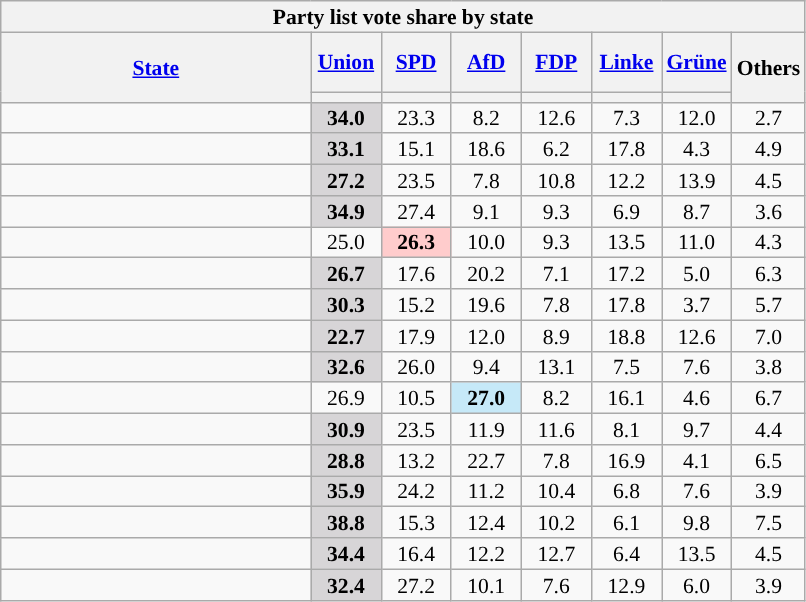<table class="wikitable sortable" style="text-align:center;font-size:90%;line-height:14px">
<tr>
<th colspan=8>Party list vote share by state</th>
</tr>
<tr style="height:40px;">
<th class="wikitable sortable" style="width:200px;" rowspan="2"><a href='#'>State</a></th>
<th class="wikitable sortable" style="width:40px;"><a href='#'>Union</a></th>
<th class="wikitable sortable" style="width:40px;"><a href='#'>SPD</a></th>
<th class="wikitable sortable" style="width:40px;"><a href='#'>AfD</a></th>
<th class="wikitable sortable" style="width:40px;"><a href='#'>FDP</a></th>
<th class="wikitable sortable" style="width:40px;"><a href='#'>Linke</a></th>
<th class="wikitable sortable" style="width:40px;"><a href='#'>Grüne</a></th>
<th class="wikitable sortable" style="width:40px;" rowspan="2">Others</th>
</tr>
<tr>
<th class="wikitable sortable" style="background:"></th>
<th class="wikitable sortable" style="background:"></th>
<th class="wikitable sortable" style="background:"></th>
<th class="wikitable sortable" style="background:"></th>
<th class="wikitable sortable" style="background:"></th>
<th class="wikitable sortable" style="background:"></th>
</tr>
<tr>
<td align="left"></td>
<td style="background:#D7D5D7;"><strong>34.0</strong></td>
<td>23.3</td>
<td>8.2</td>
<td>12.6</td>
<td>7.3</td>
<td>12.0</td>
<td>2.7</td>
</tr>
<tr>
<td align="left"></td>
<td style="background:#D7D5D7;"><strong>33.1</strong></td>
<td>15.1</td>
<td>18.6</td>
<td>6.2</td>
<td>17.8</td>
<td>4.3</td>
<td>4.9</td>
</tr>
<tr>
<td align="left"></td>
<td style="background:#D7D5D7;"><strong>27.2</strong></td>
<td>23.5</td>
<td>7.8</td>
<td>10.8</td>
<td>12.2</td>
<td>13.9</td>
<td>4.5</td>
</tr>
<tr>
<td align="left"></td>
<td style="background:#D7D5D7;"><strong>34.9</strong></td>
<td>27.4</td>
<td>9.1</td>
<td>9.3</td>
<td>6.9</td>
<td>8.7</td>
<td>3.6</td>
</tr>
<tr>
<td align="left"></td>
<td>25.0</td>
<td style="background:#FFCCCC"><strong>26.3</strong></td>
<td>10.0</td>
<td>9.3</td>
<td>13.5</td>
<td>11.0</td>
<td>4.3</td>
</tr>
<tr>
<td align="left"></td>
<td style="background:#D7D5D7;"><strong>26.7</strong></td>
<td>17.6</td>
<td>20.2</td>
<td>7.1</td>
<td>17.2</td>
<td>5.0</td>
<td>6.3</td>
</tr>
<tr>
<td align="left"></td>
<td style="background:#D7D5D7;"><strong>30.3</strong></td>
<td>15.2</td>
<td>19.6</td>
<td>7.8</td>
<td>17.8</td>
<td>3.7</td>
<td>5.7</td>
</tr>
<tr>
<td align="left"></td>
<td style="background:#D7D5D7;"><strong>22.7</strong></td>
<td>17.9</td>
<td>12.0</td>
<td>8.9</td>
<td>18.8</td>
<td>12.6</td>
<td>7.0</td>
</tr>
<tr>
<td align="left"></td>
<td style="background:#D7D5D7;"><strong>32.6</strong></td>
<td>26.0</td>
<td>9.4</td>
<td>13.1</td>
<td>7.5</td>
<td>7.6</td>
<td>3.8</td>
</tr>
<tr>
<td align="left"></td>
<td>26.9</td>
<td>10.5</td>
<td style="background:#C6E9F8;"><strong>27.0</strong></td>
<td>8.2</td>
<td>16.1</td>
<td>4.6</td>
<td>6.7</td>
</tr>
<tr>
<td align="left"></td>
<td style="background:#D7D5D7;"><strong>30.9</strong></td>
<td>23.5</td>
<td>11.9</td>
<td>11.6</td>
<td>8.1</td>
<td>9.7</td>
<td>4.4</td>
</tr>
<tr>
<td align="left"></td>
<td style="background:#D7D5D7;"><strong>28.8</strong></td>
<td>13.2</td>
<td>22.7</td>
<td>7.8</td>
<td>16.9</td>
<td>4.1</td>
<td>6.5</td>
</tr>
<tr>
<td align="left"></td>
<td style="background:#D7D5D7;"><strong>35.9</strong></td>
<td>24.2</td>
<td>11.2</td>
<td>10.4</td>
<td>6.8</td>
<td>7.6</td>
<td>3.9</td>
</tr>
<tr>
<td align="left"></td>
<td style="background:#D7D5D7;"><strong>38.8</strong></td>
<td>15.3</td>
<td>12.4</td>
<td>10.2</td>
<td>6.1</td>
<td>9.8</td>
<td>7.5</td>
</tr>
<tr>
<td align="left"></td>
<td style="background:#D7D5D7;"><strong>34.4</strong></td>
<td>16.4</td>
<td>12.2</td>
<td>12.7</td>
<td>6.4</td>
<td>13.5</td>
<td>4.5</td>
</tr>
<tr>
<td align="left"></td>
<td style="background:#D7D5D7;"><strong>32.4</strong></td>
<td>27.2</td>
<td>10.1</td>
<td>7.6</td>
<td>12.9</td>
<td>6.0</td>
<td>3.9</td>
</tr>
</table>
